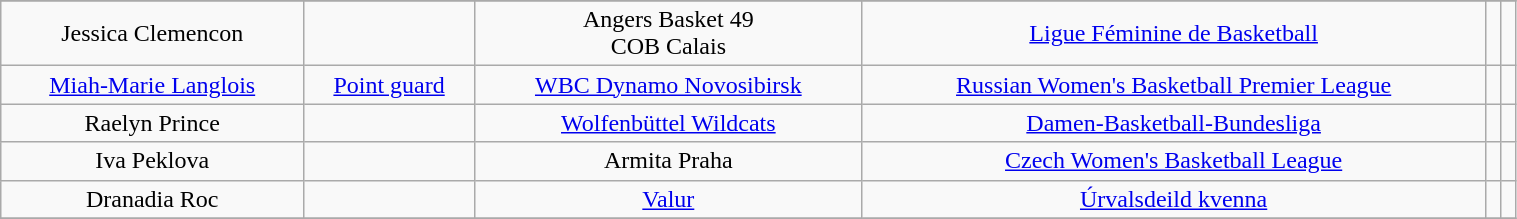<table class="wikitable" width="80%">
<tr align="center">
</tr>
<tr align="center" bgcolor="">
<td>Jessica Clemencon</td>
<td></td>
<td>Angers Basket 49<br>COB Calais</td>
<td><a href='#'>Ligue Féminine de Basketball</a></td>
<td></td>
<td></td>
</tr>
<tr align="center" bgcolor="">
<td><a href='#'>Miah-Marie Langlois</a></td>
<td><a href='#'>Point guard</a></td>
<td><a href='#'>WBC Dynamo Novosibirsk</a></td>
<td><a href='#'>Russian Women's Basketball Premier League</a></td>
<td></td>
<td></td>
</tr>
<tr align="center" bgcolor="">
<td>Raelyn Prince</td>
<td></td>
<td><a href='#'>Wolfenbüttel Wildcats</a></td>
<td><a href='#'>Damen-Basketball-Bundesliga</a></td>
<td></td>
<td></td>
</tr>
<tr align="center" bgcolor="">
<td>Iva Peklova </td>
<td></td>
<td>Armita Praha</td>
<td><a href='#'>Czech Women's Basketball League</a></td>
<td></td>
</tr>
<tr align="center" bgcolor="">
<td>Dranadia Roc</td>
<td></td>
<td><a href='#'>Valur</a></td>
<td><a href='#'>Úrvalsdeild kvenna</a></td>
<td></td>
<td></td>
</tr>
<tr align="center" bgcolor="">
</tr>
</table>
